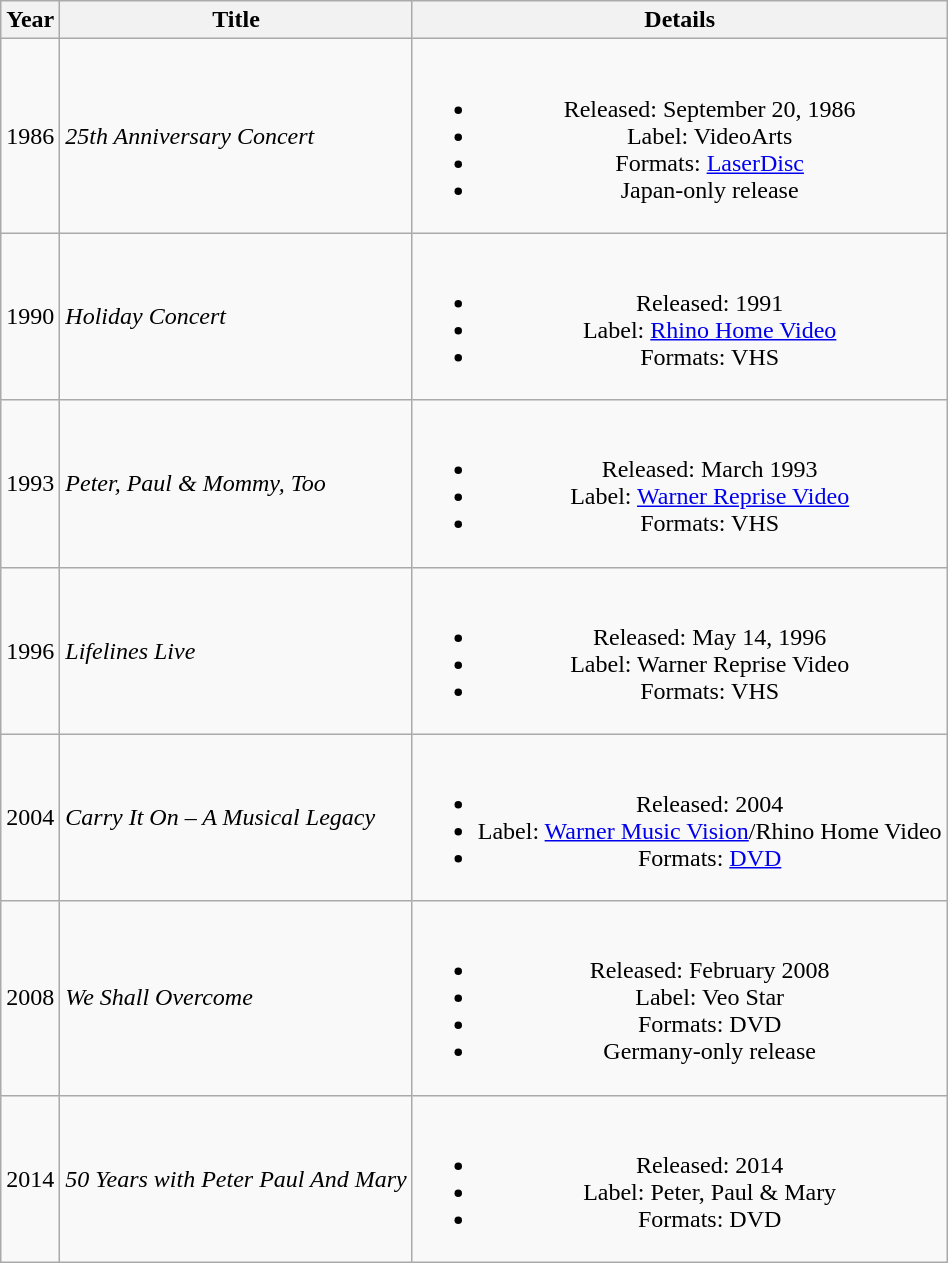<table class="wikitable" style="text-align:center">
<tr>
<th>Year</th>
<th>Title</th>
<th>Details</th>
</tr>
<tr>
<td>1986</td>
<td align="left"><em>25th Anniversary Concert</em></td>
<td><br><ul><li>Released: September 20, 1986</li><li>Label: VideoArts</li><li>Formats: <a href='#'>LaserDisc</a></li><li>Japan-only release</li></ul></td>
</tr>
<tr>
<td>1990</td>
<td align="left"><em>Holiday Concert</em></td>
<td><br><ul><li>Released: 1991</li><li>Label: <a href='#'>Rhino Home Video</a></li><li>Formats: VHS</li></ul></td>
</tr>
<tr>
<td>1993</td>
<td align="left"><em>Peter, Paul & Mommy, Too</em></td>
<td><br><ul><li>Released: March 1993</li><li>Label: <a href='#'>Warner Reprise Video</a></li><li>Formats: VHS</li></ul></td>
</tr>
<tr>
<td>1996</td>
<td align="left"><em>Lifelines Live</em></td>
<td><br><ul><li>Released: May 14, 1996</li><li>Label: Warner Reprise Video</li><li>Formats: VHS</li></ul></td>
</tr>
<tr>
<td>2004</td>
<td align="left"><em>Carry It On – A Musical Legacy</em></td>
<td><br><ul><li>Released: 2004</li><li>Label: <a href='#'>Warner Music Vision</a>/Rhino Home Video</li><li>Formats: <a href='#'>DVD</a></li></ul></td>
</tr>
<tr>
<td>2008</td>
<td align="left"><em>We Shall Overcome</em></td>
<td><br><ul><li>Released: February 2008</li><li>Label: Veo Star</li><li>Formats: DVD</li><li>Germany-only release</li></ul></td>
</tr>
<tr>
<td>2014</td>
<td align="left"><em>50 Years with Peter Paul And Mary</em></td>
<td><br><ul><li>Released: 2014</li><li>Label: Peter, Paul & Mary</li><li>Formats: DVD</li></ul></td>
</tr>
</table>
